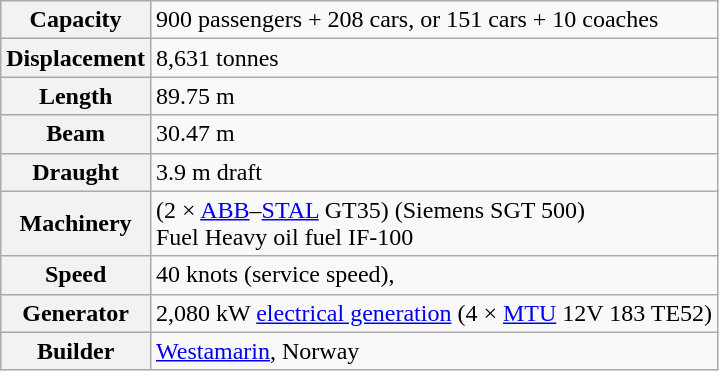<table class="wikitable" border="1">
<tr>
<th>Capacity</th>
<td>900 passengers + 208 cars, or 151 cars + 10 coaches</td>
</tr>
<tr>
<th>Displacement</th>
<td>8,631 tonnes</td>
</tr>
<tr>
<th>Length</th>
<td>89.75 m</td>
</tr>
<tr>
<th>Beam</th>
<td>30.47 m</td>
</tr>
<tr>
<th>Draught</th>
<td>3.9 m draft</td>
</tr>
<tr>
<th>Machinery</th>
<td> (2 × <a href='#'>ABB</a>–<a href='#'>STAL</a> GT35) (Siemens SGT 500)<br>Fuel Heavy oil fuel IF-100</td>
</tr>
<tr>
<th>Speed</th>
<td>40 knots (service speed),</td>
</tr>
<tr>
<th>Generator</th>
<td>2,080 kW <a href='#'>electrical generation</a> (4 × <a href='#'>MTU</a> 12V 183 TE52)</td>
</tr>
<tr>
<th>Builder</th>
<td><a href='#'>Westamarin</a>, Norway</td>
</tr>
</table>
